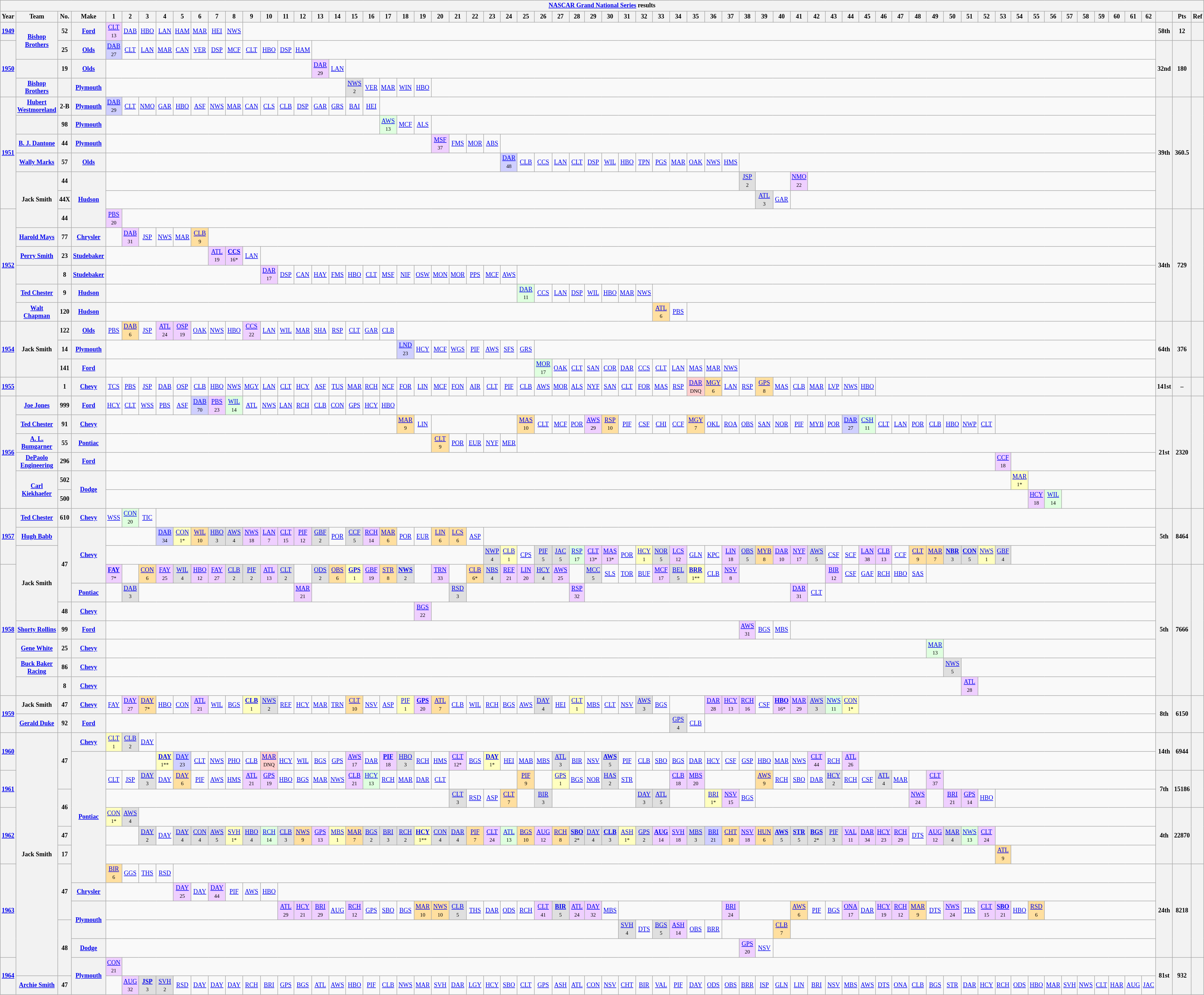<table class="wikitable" style="text-align:center; font-size:75%">
<tr>
<th colspan="69"><a href='#'>NASCAR Grand National Series</a> results</th>
</tr>
<tr>
<th>Year</th>
<th>Team</th>
<th>No.</th>
<th>Make</th>
<th>1</th>
<th>2</th>
<th>3</th>
<th>4</th>
<th>5</th>
<th>6</th>
<th>7</th>
<th>8</th>
<th>9</th>
<th>10</th>
<th>11</th>
<th>12</th>
<th>13</th>
<th>14</th>
<th>15</th>
<th>16</th>
<th>17</th>
<th>18</th>
<th>19</th>
<th>20</th>
<th>21</th>
<th>22</th>
<th>23</th>
<th>24</th>
<th>25</th>
<th>26</th>
<th>27</th>
<th>28</th>
<th>29</th>
<th>30</th>
<th>31</th>
<th>32</th>
<th>33</th>
<th>34</th>
<th>35</th>
<th>36</th>
<th>37</th>
<th>38</th>
<th>39</th>
<th>40</th>
<th>41</th>
<th>42</th>
<th>43</th>
<th>44</th>
<th>45</th>
<th>46</th>
<th>47</th>
<th>48</th>
<th>49</th>
<th>50</th>
<th>51</th>
<th>52</th>
<th>53</th>
<th>54</th>
<th>55</th>
<th>56</th>
<th>57</th>
<th>58</th>
<th>59</th>
<th>60</th>
<th>61</th>
<th>62</th>
<th></th>
<th>Pts</th>
<th>Ref</th>
</tr>
<tr>
<th><a href='#'>1949</a></th>
<th rowspan=2><a href='#'>Bishop Brothers</a></th>
<th>52</th>
<th><a href='#'>Ford</a></th>
<td style="background:#EFCFFF;"><a href='#'>CLT</a> <br><small>13</small></td>
<td><a href='#'>DAB</a></td>
<td><a href='#'>HBO</a></td>
<td><a href='#'>LAN</a></td>
<td><a href='#'>HAM</a></td>
<td><a href='#'>MAR</a></td>
<td><a href='#'>HEI</a></td>
<td><a href='#'>NWS</a></td>
<td colspan="54"></td>
<th>58th</th>
<th>12</th>
<th></th>
</tr>
<tr>
<th rowspan=3><a href='#'>1950</a></th>
<th>25</th>
<th><a href='#'>Olds</a></th>
<td style="background:#CFCFFF;"><a href='#'>DAB</a> <br><small>27</small></td>
<td><a href='#'>CLT</a></td>
<td><a href='#'>LAN</a></td>
<td><a href='#'>MAR</a></td>
<td><a href='#'>CAN</a></td>
<td><a href='#'>VER</a></td>
<td><a href='#'>DSP</a></td>
<td><a href='#'>MCF</a></td>
<td><a href='#'>CLT</a></td>
<td><a href='#'>HBO</a></td>
<td><a href='#'>DSP</a></td>
<td><a href='#'>HAM</a></td>
<td colspan=50></td>
<th rowspan=3>32nd</th>
<th rowspan=3>180</th>
<th rowspan=3></th>
</tr>
<tr>
<th></th>
<th>19</th>
<th><a href='#'>Olds</a></th>
<td colspan=12></td>
<td style="background:#EFCFFF;"><a href='#'>DAR</a> <br><small>29</small></td>
<td><a href='#'>LAN</a></td>
<td colspan=48></td>
</tr>
<tr>
<th><a href='#'>Bishop Brothers</a></th>
<th></th>
<th><a href='#'>Plymouth</a></th>
<td colspan=14></td>
<td style="background:#DFDFDF;"><a href='#'>NWS</a> <br><small>2</small></td>
<td><a href='#'>VER</a></td>
<td><a href='#'>MAR</a></td>
<td><a href='#'>WIN</a></td>
<td><a href='#'>HBO</a></td>
<td colspan="43"></td>
</tr>
<tr>
<th rowspan=6><a href='#'>1951</a></th>
<th><a href='#'>Hubert Westmoreland</a></th>
<th>2-B</th>
<th><a href='#'>Plymouth</a></th>
<td style="background:#CFCFFF;"><a href='#'>DAB</a> <br><small>29</small></td>
<td><a href='#'>CLT</a></td>
<td><a href='#'>NMO</a></td>
<td><a href='#'>GAR</a></td>
<td><a href='#'>HBO</a></td>
<td><a href='#'>ASF</a></td>
<td><a href='#'>NWS</a></td>
<td><a href='#'>MAR</a></td>
<td><a href='#'>CAN</a></td>
<td><a href='#'>CLS</a></td>
<td><a href='#'>CLB</a></td>
<td><a href='#'>DSP</a></td>
<td><a href='#'>GAR</a></td>
<td><a href='#'>GRS</a></td>
<td><a href='#'>BAI</a></td>
<td><a href='#'>HEI</a></td>
<td colspan=46></td>
<th rowspan=6>39th</th>
<th rowspan=6>360.5</th>
<th rowspan=6></th>
</tr>
<tr>
<th></th>
<th>98</th>
<th><a href='#'>Plymouth</a></th>
<td colspan=16></td>
<td style="background:#DFFFDF;"><a href='#'>AWS</a> <br><small>13</small></td>
<td><a href='#'>MCF</a></td>
<td><a href='#'>ALS</a></td>
<td colspan=43></td>
</tr>
<tr>
<th><a href='#'>B. J. Dantone</a></th>
<th>44</th>
<th><a href='#'>Plymouth</a></th>
<td colspan=19></td>
<td style="background:#EFCFFF;"><a href='#'>MSF</a> <br><small>37</small></td>
<td><a href='#'>FMS</a></td>
<td><a href='#'>MOR</a></td>
<td><a href='#'>ABS</a></td>
<td colspan=39></td>
</tr>
<tr>
<th><a href='#'>Wally Marks</a></th>
<th>57</th>
<th><a href='#'>Olds</a></th>
<td colspan=23></td>
<td style="background:#CFCFFF;"><a href='#'>DAR</a> <br><small>48</small></td>
<td><a href='#'>CLB</a></td>
<td><a href='#'>CCS</a></td>
<td><a href='#'>LAN</a></td>
<td><a href='#'>CLT</a></td>
<td><a href='#'>DSP</a></td>
<td><a href='#'>WIL</a></td>
<td><a href='#'>HBO</a></td>
<td><a href='#'>TPN</a></td>
<td><a href='#'>PGS</a></td>
<td><a href='#'>MAR</a></td>
<td><a href='#'>OAK</a></td>
<td><a href='#'>NWS</a></td>
<td><a href='#'>HMS</a></td>
<td colspan=25></td>
</tr>
<tr>
<th rowspan=3>Jack Smith</th>
<th>44</th>
<th rowspan=3><a href='#'>Hudson</a></th>
<td colspan=37></td>
<td style="background:#DFDFDF;"><a href='#'>JSP</a> <br><small>2</small></td>
<td colspan=2></td>
<td style="background:#EFCFFF;"><a href='#'>NMO</a> <br><small>22</small></td>
<td colspan="21"></td>
</tr>
<tr>
<th>44X</th>
<td colspan=38></td>
<td style="background:#DFDFDF;"><a href='#'>ATL</a> <br><small>3</small></td>
<td><a href='#'>GAR</a></td>
<td colspan=22></td>
</tr>
<tr>
<th rowspan=6><a href='#'>1952</a></th>
<th>44</th>
<td style="background:#EFCFFF;"><a href='#'>PBS</a> <br><small>20</small></td>
<td colspan=61></td>
<th rowspan=6>34th</th>
<th rowspan=6>729</th>
<th rowspan=6></th>
</tr>
<tr>
<th><a href='#'>Harold Mays</a></th>
<th>77</th>
<th><a href='#'>Chrysler</a></th>
<td></td>
<td style="background:#EFCFFF;"><a href='#'>DAB</a> <br><small>31</small></td>
<td><a href='#'>JSP</a></td>
<td><a href='#'>NWS</a></td>
<td><a href='#'>MAR</a></td>
<td style="background:#FFDF9F;"><a href='#'>CLB</a> <br><small>9</small></td>
<td colspan=56></td>
</tr>
<tr>
<th><a href='#'>Perry Smith</a></th>
<th>23</th>
<th><a href='#'>Studebaker</a></th>
<td colspan=6></td>
<td style="background:#EFCFFF;"><a href='#'>ATL</a> <br><small>19</small></td>
<td style="background:#EFCFFF;"><strong><a href='#'>CCS</a></strong> <br><small>16*</small></td>
<td><a href='#'>LAN</a></td>
<td colspan=53></td>
</tr>
<tr>
<th></th>
<th>8</th>
<th><a href='#'>Studebaker</a></th>
<td colspan=9></td>
<td style="background:#EFCFFF;"><a href='#'>DAR</a> <br><small>17</small></td>
<td><a href='#'>DSP</a></td>
<td><a href='#'>CAN</a></td>
<td><a href='#'>HAY</a></td>
<td><a href='#'>FMS</a></td>
<td><a href='#'>HBO</a></td>
<td><a href='#'>CLT</a></td>
<td><a href='#'>MSF</a></td>
<td><a href='#'>NIF</a></td>
<td><a href='#'>OSW</a></td>
<td><a href='#'>MON</a></td>
<td><a href='#'>MOR</a></td>
<td><a href='#'>PPS</a></td>
<td><a href='#'>MCF</a></td>
<td><a href='#'>AWS</a></td>
<td colspan=38></td>
</tr>
<tr>
<th><a href='#'>Ted Chester</a></th>
<th>9</th>
<th><a href='#'>Hudson</a></th>
<td colspan=24></td>
<td style="background:#DFFFDF;"><a href='#'>DAR</a> <br><small>11</small></td>
<td><a href='#'>CCS</a></td>
<td><a href='#'>LAN</a></td>
<td><a href='#'>DSP</a></td>
<td><a href='#'>WIL</a></td>
<td><a href='#'>HBO</a></td>
<td><a href='#'>MAR</a></td>
<td><a href='#'>NWS</a></td>
<td colspan=30></td>
</tr>
<tr>
<th><a href='#'>Walt Chapman</a></th>
<th>120</th>
<th><a href='#'>Hudson</a></th>
<td colspan=32></td>
<td style="background:#FFDF9F;"><a href='#'>ATL</a> <br><small>6</small></td>
<td><a href='#'>PBS</a></td>
<td colspan="28"></td>
</tr>
<tr>
<th rowspan=3><a href='#'>1954</a></th>
<th rowspan=3>Jack Smith</th>
<th>122</th>
<th><a href='#'>Olds</a></th>
<td><a href='#'>PBS</a></td>
<td style="background:#FFDF9F;"><a href='#'>DAB</a> <br><small>6</small></td>
<td><a href='#'>JSP</a></td>
<td style="background:#EFCFFF;"><a href='#'>ATL</a> <br><small>24</small></td>
<td style="background:#EFCFFF;"><a href='#'>OSP</a> <br><small>19</small></td>
<td><a href='#'>OAK</a></td>
<td><a href='#'>NWS</a></td>
<td><a href='#'>HBO</a></td>
<td style="background:#EFCFFF;"><a href='#'>CCS</a> <br><small>22</small></td>
<td><a href='#'>LAN</a></td>
<td><a href='#'>WIL</a></td>
<td><a href='#'>MAR</a></td>
<td><a href='#'>SHA</a></td>
<td><a href='#'>RSP</a></td>
<td><a href='#'>CLT</a></td>
<td><a href='#'>GAR</a></td>
<td><a href='#'>CLB</a></td>
<td colspan=45></td>
<th rowspan=3>64th</th>
<th rowspan=3>376</th>
<th rowspan=3></th>
</tr>
<tr>
<th>14</th>
<th><a href='#'>Plymouth</a></th>
<td colspan=17></td>
<td style="background:#CFCFFF;"><a href='#'>LND</a> <br><small>23</small></td>
<td><a href='#'>HCY</a></td>
<td><a href='#'>MCF</a></td>
<td><a href='#'>WGS</a></td>
<td><a href='#'>PIF</a></td>
<td><a href='#'>AWS</a></td>
<td><a href='#'>SFS</a></td>
<td><a href='#'>GRS</a></td>
<td colspan=37></td>
</tr>
<tr>
<th>141</th>
<th><a href='#'>Ford</a></th>
<td colspan=25></td>
<td style="background:#DFFFDF;"><a href='#'>MOR</a> <br><small>17</small></td>
<td><a href='#'>OAK</a></td>
<td><a href='#'>CLT</a></td>
<td><a href='#'>SAN</a></td>
<td><a href='#'>COR</a></td>
<td><a href='#'>DAR</a></td>
<td><a href='#'>CCS</a></td>
<td><a href='#'>CLT</a></td>
<td><a href='#'>LAN</a></td>
<td><a href='#'>MAS</a></td>
<td><a href='#'>MAR</a></td>
<td><a href='#'>NWS</a></td>
<td colspan="25"></td>
</tr>
<tr>
<th><a href='#'>1955</a></th>
<th></th>
<th>1</th>
<th><a href='#'>Chevy</a></th>
<td><a href='#'>TCS</a></td>
<td><a href='#'>PBS</a></td>
<td><a href='#'>JSP</a></td>
<td><a href='#'>DAB</a></td>
<td><a href='#'>OSP</a></td>
<td><a href='#'>CLB</a></td>
<td><a href='#'>HBO</a></td>
<td><a href='#'>NWS</a></td>
<td><a href='#'>MGY</a></td>
<td><a href='#'>LAN</a></td>
<td><a href='#'>CLT</a></td>
<td><a href='#'>HCY</a></td>
<td><a href='#'>ASF</a></td>
<td><a href='#'>TUS</a></td>
<td><a href='#'>MAR</a></td>
<td><a href='#'>RCH</a></td>
<td><a href='#'>NCF</a></td>
<td><a href='#'>FOR</a></td>
<td><a href='#'>LIN</a></td>
<td><a href='#'>MCF</a></td>
<td><a href='#'>FON</a></td>
<td><a href='#'>AIR</a></td>
<td><a href='#'>CLT</a></td>
<td><a href='#'>PIF</a></td>
<td><a href='#'>CLB</a></td>
<td><a href='#'>AWS</a></td>
<td><a href='#'>MOR</a></td>
<td><a href='#'>ALS</a></td>
<td><a href='#'>NYF</a></td>
<td><a href='#'>SAN</a></td>
<td><a href='#'>CLT</a></td>
<td><a href='#'>FOR</a></td>
<td><a href='#'>MAS</a></td>
<td><a href='#'>RSP</a></td>
<td style="background:#FFCFCF;"><a href='#'>DAR</a> <br><small>DNQ</small></td>
<td style="background:#FFDF9F;"><a href='#'>MGY</a> <br><small>6</small></td>
<td><a href='#'>LAN</a></td>
<td><a href='#'>RSP</a></td>
<td style="background:#FFDF9F;"><a href='#'>GPS</a> <br><small>8</small></td>
<td><a href='#'>MAS</a></td>
<td><a href='#'>CLB</a></td>
<td><a href='#'>MAR</a></td>
<td><a href='#'>LVP</a></td>
<td><a href='#'>NWS</a></td>
<td><a href='#'>HBO</a></td>
<td colspan="17"></td>
<th>141st</th>
<th>–</th>
<th></th>
</tr>
<tr>
<th rowspan=6><a href='#'>1956</a></th>
<th><a href='#'>Joe Jones</a></th>
<th>999</th>
<th><a href='#'>Ford</a></th>
<td><a href='#'>HCY</a></td>
<td><a href='#'>CLT</a></td>
<td><a href='#'>WSS</a></td>
<td><a href='#'>PBS</a></td>
<td><a href='#'>ASF</a></td>
<td style="background:#CFCFFF;"><a href='#'>DAB</a> <br><small>70</small></td>
<td style="background:#EFCFFF;"><a href='#'>PBS</a> <br><small>23</small></td>
<td style="background:#DFFFDF;"><a href='#'>WIL</a> <br><small>14</small></td>
<td><a href='#'>ATL</a></td>
<td><a href='#'>NWS</a></td>
<td><a href='#'>LAN</a></td>
<td><a href='#'>RCH</a></td>
<td><a href='#'>CLB</a></td>
<td><a href='#'>CON</a></td>
<td><a href='#'>GPS</a></td>
<td><a href='#'>HCY</a></td>
<td><a href='#'>HBO</a></td>
<td colspan=45></td>
<th rowspan=6>21st</th>
<th rowspan=6>2320</th>
<th rowspan=6></th>
</tr>
<tr>
<th><a href='#'>Ted Chester</a></th>
<th>91</th>
<th><a href='#'>Chevy</a></th>
<td colspan=17></td>
<td style="background:#FFDF9F;"><a href='#'>MAR</a> <br><small>9</small></td>
<td><a href='#'>LIN</a></td>
<td colspan=5></td>
<td style="background:#FFDF9F;"><a href='#'>MAS</a> <br><small>10</small></td>
<td><a href='#'>CLT</a></td>
<td><a href='#'>MCF</a></td>
<td><a href='#'>POR</a></td>
<td style="background:#EFCFFF;"><a href='#'>AWS</a> <br><small>29</small></td>
<td style="background:#FFDF9F;"><a href='#'>RSP</a> <br><small>10</small></td>
<td><a href='#'>PIF</a></td>
<td><a href='#'>CSF</a></td>
<td><a href='#'>CHI</a></td>
<td><a href='#'>CCF</a></td>
<td style="background:#FFDF9F;"><a href='#'>MGY</a> <br><small>7</small></td>
<td><a href='#'>OKL</a></td>
<td><a href='#'>ROA</a></td>
<td><a href='#'>OBS</a></td>
<td><a href='#'>SAN</a></td>
<td><a href='#'>NOR</a></td>
<td><a href='#'>PIF</a></td>
<td><a href='#'>MYB</a></td>
<td><a href='#'>POR</a></td>
<td style="background:#CFCFFF;"><a href='#'>DAR</a> <br><small>27</small></td>
<td style="background:#DFFFDF;"><a href='#'>CSH</a> <br><small>11</small></td>
<td><a href='#'>CLT</a></td>
<td><a href='#'>LAN</a></td>
<td><a href='#'>POR</a></td>
<td><a href='#'>CLB</a></td>
<td><a href='#'>HBO</a></td>
<td><a href='#'>NWP</a></td>
<td><a href='#'>CLT</a></td>
<td colspan=10></td>
</tr>
<tr>
<th><a href='#'>A. L. Bumgarner</a></th>
<th>55</th>
<th><a href='#'>Pontiac</a></th>
<td colspan=19></td>
<td style="background:#FFDF9F;"><a href='#'>CLT</a> <br><small>9</small></td>
<td><a href='#'>POR</a></td>
<td><a href='#'>EUR</a></td>
<td><a href='#'>NYF</a></td>
<td><a href='#'>MER</a></td>
<td colspan=38></td>
</tr>
<tr>
<th><a href='#'>DePaolo Engineering</a></th>
<th>296</th>
<th><a href='#'>Ford</a></th>
<td colspan=52></td>
<td style="background:#EFCFFF;"><a href='#'>CCF</a> <br><small>18</small></td>
<td colspan=9></td>
</tr>
<tr>
<th rowspan=2><a href='#'>Carl Kiekhaefer</a></th>
<th>502</th>
<th rowspan=2><a href='#'>Dodge</a></th>
<td colspan=53></td>
<td style="background:#FFFFBF;"><a href='#'>MAR</a> <br><small>1*</small></td>
<td colspan=8></td>
</tr>
<tr>
<th>500</th>
<td colspan=54></td>
<td style="background:#EFCFFF;"><a href='#'>HCY</a> <br><small>18</small></td>
<td style="background:#DFFFDF;"><a href='#'>WIL</a> <br><small>14</small></td>
<td colspan="6"></td>
</tr>
<tr>
<th rowspan=3><a href='#'>1957</a></th>
<th><a href='#'>Ted Chester</a></th>
<th>610</th>
<th><a href='#'>Chevy</a></th>
<td><a href='#'>WSS</a></td>
<td style="background:#DFFFDF;"><a href='#'>CON</a> <br><small>20</small></td>
<td><a href='#'>TIC</a></td>
<td colspan=59></td>
<th rowspan=3>5th</th>
<th rowspan=3>8464</th>
<th rowspan=3></th>
</tr>
<tr>
<th><a href='#'>Hugh Babb</a></th>
<th rowspan=4>47</th>
<th rowspan=3><a href='#'>Chevy</a></th>
<td colspan=3></td>
<td style="background:#CFCFFF;"><a href='#'>DAB</a> <br><small>34</small></td>
<td style="background:#FFFFBF;"><a href='#'>CON</a> <br><small>1*</small></td>
<td style="background:#FFDF9F;"><a href='#'>WIL</a> <br><small>10</small></td>
<td style="background:#DFDFDF;"><a href='#'>HBO</a> <br><small>3</small></td>
<td style="background:#DFDFDF;"><a href='#'>AWS</a> <br><small>4</small></td>
<td style="background:#EFCFFF;"><a href='#'>NWS</a> <br><small>18</small></td>
<td style="background:#EFCFFF;"><a href='#'>LAN</a> <br><small>7</small></td>
<td style="background:#EFCFFF;"><a href='#'>CLT</a> <br><small>15</small></td>
<td style="background:#EFCFFF;"><a href='#'>PIF</a> <br><small>12</small></td>
<td style="background:#DFDFDF;"><a href='#'>GBF</a> <br><small>2</small></td>
<td><a href='#'>POR</a></td>
<td style="background:#DFDFDF;"><a href='#'>CCF</a> <br><small>5</small></td>
<td style="background:#EFCFFF;"><a href='#'>RCH</a> <br><small>14</small></td>
<td style="background:#FFDF9F;"><a href='#'>MAR</a> <br><small>6</small></td>
<td><a href='#'>POR</a></td>
<td><a href='#'>EUR</a></td>
<td style="background:#FFDF9F;"><a href='#'>LIN</a> <br><small>6</small></td>
<td style="background:#FFDF9F;"><a href='#'>LCS</a> <br><small>6</small></td>
<td><a href='#'>ASP</a></td>
<td colspan=40></td>
</tr>
<tr>
<th rowspan=4>Jack Smith</th>
<td colspan=22></td>
<td style="background:#DFDFDF;"><a href='#'>NWP</a> <br><small>4</small></td>
<td style="background:#FFFFBF;"><a href='#'>CLB</a> <br><small>1</small></td>
<td><a href='#'>CPS</a></td>
<td style="background:#DFDFDF;"><a href='#'>PIF</a> <br><small>5</small></td>
<td style="background:#DFDFDF;"><a href='#'>JAC</a> <br><small>5</small></td>
<td style="background:#DFFFDF;"><a href='#'>RSP</a> <br><small>17</small></td>
<td style="background:#EFCFFF;"><a href='#'>CLT</a> <br><small>13*</small></td>
<td style="background:#EFCFFF;"><a href='#'>MAS</a> <br><small>13*</small></td>
<td><a href='#'>POR</a></td>
<td style="background:#FFFFBF;"><a href='#'>HCY</a> <br><small>1</small></td>
<td style="background:#DFDFDF;"><a href='#'>NOR</a> <br><small>5</small></td>
<td style="background:#EFCFFF;"><a href='#'>LCS</a> <br><small>12</small></td>
<td><a href='#'>GLN</a></td>
<td><a href='#'>KPC</a></td>
<td style="background:#EFCFFF;"><a href='#'>LIN</a> <br><small>18</small></td>
<td style="background:#DFDFDF;"><a href='#'>OBS</a> <br><small>5</small></td>
<td style="background:#FFDF9F;"><a href='#'>MYB</a> <br><small>8</small></td>
<td style="background:#EFCFFF;"><a href='#'>DAR</a> <br><small>10</small></td>
<td style="background:#EFCFFF;"><a href='#'>NYF</a> <br><small>17</small></td>
<td style="background:#DFDFDF;"><a href='#'>AWS</a> <br><small>5</small></td>
<td><a href='#'>CSF</a></td>
<td><a href='#'>SCF</a></td>
<td style="background:#EFCFFF;"><a href='#'>LAN</a> <br><small>38</small></td>
<td style="background:#EFCFFF;"><a href='#'>CLB</a> <br><small>13</small></td>
<td><a href='#'>CCF</a></td>
<td style="background:#FFDF9F;"><a href='#'>CLT</a> <br><small>9</small></td>
<td style="background:#FFDF9F;"><a href='#'>MAR</a> <br><small>7</small></td>
<td style="background:#DFDFDF;"><strong><a href='#'>NBR</a></strong> <br><small>3</small></td>
<td style="background:#DFDFDF;"><strong><a href='#'>CON</a></strong> <br><small>5</small></td>
<td style="background:#FFFFBF;"><a href='#'>NWS</a> <br><small>1</small></td>
<td style="background:#DFDFDF;"><a href='#'>GBF</a> <br><small>4</small></td>
<td colspan="9"></td>
</tr>
<tr>
<th rowspan=7><a href='#'>1958</a></th>
<td style="background:#EFCFFF;"><strong><a href='#'>FAY</a></strong> <br><small>7*</small></td>
<td></td>
<td style="background:#FFDF9F;"><a href='#'>CON</a> <br><small>6</small></td>
<td style="background:#EFCFFF;"><a href='#'>FAY</a> <br><small>25</small></td>
<td style="background:#DFDFDF;"><a href='#'>WIL</a> <br><small>4</small></td>
<td style="background:#EFCFFF;"><a href='#'>HBO</a> <br><small>12</small></td>
<td style="background:#EFCFFF;"><a href='#'>FAY</a> <br><small>27</small></td>
<td style="background:#DFDFDF;"><a href='#'>CLB</a> <br><small>2</small></td>
<td style="background:#DFDFDF;"><a href='#'>PIF</a> <br><small>2</small></td>
<td style="background:#EFCFFF;"><a href='#'>ATL</a> <br><small>13</small></td>
<td style="background:#DFDFDF;"><a href='#'>CLT</a> <br><small>2</small></td>
<td></td>
<td style="background:#DFDFDF;"><a href='#'>ODS</a> <br><small>2</small></td>
<td style="background:#FFDF9F;"><a href='#'>OBS</a> <br><small>6</small></td>
<td style="background:#FFFFBF;"><strong><a href='#'>GPS</a></strong> <br><small>1</small></td>
<td style="background:#EFCFFF;"><a href='#'>GBF</a> <br><small>19</small></td>
<td style="background:#FFDF9F;"><a href='#'>STR</a> <br><small>8</small></td>
<td style="background:#DFDFDF;"><strong><a href='#'>NWS</a></strong> <br><small>2</small></td>
<td></td>
<td style="background:#EFCFFF;"><a href='#'>TRN</a> <br><small>33</small></td>
<td></td>
<td style="background:#FFDF9F;"><a href='#'>CLB</a> <br><small>6*</small></td>
<td style="background:#DFDFDF;"><a href='#'>NBS</a> <br><small>4</small></td>
<td style="background:#EFCFFF;"><a href='#'>REF</a> <br><small>21</small></td>
<td style="background:#EFCFFF;"><a href='#'>LIN</a> <br><small>20</small></td>
<td style="background:#DFDFDF;"><a href='#'>HCY</a> <br><small>4</small></td>
<td style="background:#EFCFFF;"><a href='#'>AWS</a> <br><small>25</small></td>
<td></td>
<td style="background:#DFDFDF;"><a href='#'>MCC</a> <br><small>5</small></td>
<td><a href='#'>SLS</a></td>
<td><a href='#'>TOR</a></td>
<td><a href='#'>BUF</a></td>
<td style="background:#EFCFFF;"><a href='#'>MCF</a> <br><small>17</small></td>
<td style="background:#DFDFDF;"><a href='#'>BEL</a> <br><small>5</small></td>
<td style="background:#FFFFBF;"><strong><a href='#'>BRR</a></strong> <br><small>1**</small></td>
<td><a href='#'>CLB</a></td>
<td style="background:#EFCFFF;"><a href='#'>NSV</a> <br><small>8</small></td>
<td colspan=5></td>
<td style="background:#EFCFFF;"><a href='#'>BIR</a> <br><small>12</small></td>
<td><a href='#'>CSF</a></td>
<td><a href='#'>GAF</a></td>
<td><a href='#'>RCH</a></td>
<td><a href='#'>HBO</a></td>
<td><a href='#'>SAS</a></td>
<td colspan=14></td>
<th rowspan=7>5th</th>
<th rowspan=7>7666</th>
<th rowspan=7></th>
</tr>
<tr>
<th><a href='#'>Pontiac</a></th>
<td></td>
<td style="background:#DFDFDF;"><a href='#'>DAB</a> <br><small>3</small></td>
<td colspan=9></td>
<td style="background:#EFCFFF;"><a href='#'>MAR</a> <br><small>21</small></td>
<td colspan=8></td>
<td style="background:#DFDFDF;"><a href='#'>RSD</a> <br><small>3</small></td>
<td colspan=6></td>
<td style="background:#EFCFFF;"><a href='#'>RSP</a> <br><small>32</small></td>
<td colspan=12></td>
<td style="background:#EFCFFF;"><a href='#'>DAR</a> <br><small>31</small></td>
<td><a href='#'>CLT</a></td>
<td colspan=20></td>
</tr>
<tr>
<th>48</th>
<th><a href='#'>Chevy</a></th>
<td colspan=18></td>
<td style="background:#EFCFFF;"><a href='#'>BGS</a> <br><small>22</small></td>
<td colspan=43></td>
</tr>
<tr>
<th><a href='#'>Shorty Rollins</a></th>
<th>99</th>
<th><a href='#'>Ford</a></th>
<td colspan=37></td>
<td style="background:#EFCFFF;"><a href='#'>AWS</a> <br><small>31</small></td>
<td><a href='#'>BGS</a></td>
<td><a href='#'>MBS</a></td>
<td colspan=22></td>
</tr>
<tr>
<th><a href='#'>Gene White</a></th>
<th>25</th>
<th><a href='#'>Chevy</a></th>
<td colspan=48></td>
<td style="background:#DFFFDF;"><a href='#'>MAR</a> <br><small>13</small></td>
<td colspan=13></td>
</tr>
<tr>
<th><a href='#'>Buck Baker Racing</a></th>
<th>86</th>
<th><a href='#'>Chevy</a></th>
<td colspan=49></td>
<td style="background:#DFDFDF;"><a href='#'>NWS</a> <br><small>5</small></td>
<td colspan=12></td>
</tr>
<tr>
<th></th>
<th>8</th>
<th><a href='#'>Chevy</a></th>
<td colspan=50></td>
<td style="background:#EFCFFF;"><a href='#'>ATL</a> <br><small>28</small></td>
<td colspan="11"></td>
</tr>
<tr>
<th rowspan=2><a href='#'>1959</a></th>
<th>Jack Smith</th>
<th>47</th>
<th><a href='#'>Chevy</a></th>
<td><a href='#'>FAY</a></td>
<td style="background:#EFCFFF;"><a href='#'>DAY</a> <br><small>27</small></td>
<td style="background:#FFDF9F;"><a href='#'>DAY</a> <br><small>7*</small></td>
<td><a href='#'>HBO</a></td>
<td><a href='#'>CON</a></td>
<td style="background:#EFCFFF;"><a href='#'>ATL</a> <br><small>21</small></td>
<td><a href='#'>WIL</a></td>
<td><a href='#'>BGS</a></td>
<td style="background:#FFFFBF;"><strong><a href='#'>CLB</a></strong> <br><small>1</small></td>
<td style="background:#DFDFDF;"><a href='#'>NWS</a> <br><small>2</small></td>
<td><a href='#'>REF</a></td>
<td><a href='#'>HCY</a></td>
<td><a href='#'>MAR</a></td>
<td><a href='#'>TRN</a></td>
<td style="background:#FFDF9F;"><a href='#'>CLT</a> <br><small>10</small></td>
<td><a href='#'>NSV</a></td>
<td><a href='#'>ASP</a></td>
<td style="background:#FFFFBF;"><a href='#'>PIF</a> <br><small>1</small></td>
<td style="background:#EFCFFF;"><strong><a href='#'>GPS</a></strong> <br><small>20</small></td>
<td style="background:#FFDF9F;"><a href='#'>ATL</a> <br><small>7</small></td>
<td><a href='#'>CLB</a></td>
<td><a href='#'>WIL</a></td>
<td><a href='#'>RCH</a></td>
<td><a href='#'>BGS</a></td>
<td><a href='#'>AWS</a></td>
<td style="background:#DFDFDF;"><a href='#'>DAY</a> <br><small>4</small></td>
<td><a href='#'>HEI</a></td>
<td style="background:#FFFFBF;"><a href='#'>CLT</a> <br><small>1</small></td>
<td><a href='#'>MBS</a></td>
<td><a href='#'>CLT</a></td>
<td><a href='#'>NSV</a></td>
<td style="background:#DFDFDF;"><a href='#'>AWS</a> <br><small>3</small></td>
<td><a href='#'>BGS</a></td>
<td colspan=2></td>
<td style="background:#EFCFFF;"><a href='#'>DAR</a> <br><small>28</small></td>
<td style="background:#EFCFFF;"><a href='#'>HCY</a> <br><small>13</small></td>
<td style="background:#EFCFFF;"><a href='#'>RCH</a> <br><small>16</small></td>
<td><a href='#'>CSF</a></td>
<td style="background:#EFCFFF;"><strong><a href='#'>HBO</a></strong> <br><small>16*</small></td>
<td style="background:#EFCFFF;"><a href='#'>MAR</a> <br><small>29</small></td>
<td style="background:#DFDFDF;"><a href='#'>AWS</a> <br><small>3</small></td>
<td style="background:#DFFFDF;"><a href='#'>NWS</a> <br><small>11</small></td>
<td style="background:#FFFFBF;"><a href='#'>CON</a> <br><small>1*</small></td>
<td colspan="18"></td>
<th rowspan=2>8th</th>
<th rowspan=2>6150</th>
<th rowspan=2></th>
</tr>
<tr>
<th><a href='#'>Gerald Duke</a></th>
<th>92</th>
<th><a href='#'>Ford</a></th>
<td colspan=33></td>
<td style="background:#DFDFDF;"><a href='#'>GPS</a> <br><small>4</small></td>
<td><a href='#'>CLB</a></td>
<td colspan=27></td>
</tr>
<tr>
<th rowspan=2><a href='#'>1960</a></th>
<th rowspan=13>Jack Smith</th>
<th rowspan=3>47</th>
<th><a href='#'>Chevy</a></th>
<td style="background:#FFFFBF;"><a href='#'>CLT</a> <br><small>1</small></td>
<td style="background:#DFDFDF;"><a href='#'>CLB</a> <br><small>2</small></td>
<td><a href='#'>DAY</a></td>
<td colspan=59></td>
<th rowspan=2>14th</th>
<th rowspan=2>6944</th>
<th rowspan=2></th>
</tr>
<tr>
<th rowspan=7><a href='#'>Pontiac</a></th>
<td colspan=3></td>
<td style="background:#FFFFBF;"><strong><a href='#'>DAY</a></strong> <br><small>1**</small></td>
<td style="background:#CFCFFF;"><a href='#'>DAY</a> <br><small>23</small></td>
<td><a href='#'>CLT</a></td>
<td><a href='#'>NWS</a></td>
<td><a href='#'>PHO</a></td>
<td><a href='#'>CLB</a></td>
<td style="background:#FFCFCF;"><a href='#'>MAR</a> <br><small>DNQ</small></td>
<td><a href='#'>HCY</a></td>
<td><a href='#'>WIL</a></td>
<td><a href='#'>BGS</a></td>
<td><a href='#'>GPS</a></td>
<td style="background:#EFCFFF;"><a href='#'>AWS</a> <br><small>17</small></td>
<td><a href='#'>DAR</a></td>
<td style="background:#EFCFFF;"><strong><a href='#'>PIF</a></strong> <br><small>18</small></td>
<td style="background:#DFDFDF;"><a href='#'>HBO</a> <br><small>3</small></td>
<td><a href='#'>RCH</a></td>
<td><a href='#'>HMS</a></td>
<td style="background:#EFCFFF;"><a href='#'>CLT</a> <br><small>12*</small></td>
<td><a href='#'>BGS</a></td>
<td style="background:#FFFFBF;"><strong><a href='#'>DAY</a></strong> <br><small>1*</small></td>
<td><a href='#'>HEI</a></td>
<td><a href='#'>MAB</a></td>
<td><a href='#'>MBS</a></td>
<td style="background:#DFDFDF;"><a href='#'>ATL</a> <br><small>3</small></td>
<td><a href='#'>BIR</a></td>
<td><a href='#'>NSV</a></td>
<td style="background:#DFDFDF;"><strong><a href='#'>AWS</a></strong> <br><small>5</small></td>
<td><a href='#'>PIF</a></td>
<td><a href='#'>CLB</a></td>
<td><a href='#'>SBO</a></td>
<td><a href='#'>BGS</a></td>
<td><a href='#'>DAR</a></td>
<td><a href='#'>HCY</a></td>
<td><a href='#'>CSF</a></td>
<td><a href='#'>GSP</a></td>
<td><a href='#'>HBO</a></td>
<td><a href='#'>MAR</a></td>
<td><a href='#'>NWS</a></td>
<td style="background:#EFCFFF;"><a href='#'>CLT</a> <br><small>44</small></td>
<td><a href='#'>RCH</a></td>
<td style="background:#EFCFFF;"><a href='#'>ATL</a> <br><small>26</small></td>
<td colspan="18"></td>
</tr>
<tr>
<th rowspan=2><a href='#'>1961</a></th>
<td><a href='#'>CLT</a></td>
<td><a href='#'>JSP</a></td>
<td style="background:#DFDFDF;"><a href='#'>DAY</a> <br><small>3</small></td>
<td><a href='#'>DAY</a></td>
<td style="background:#FFDF9F;"><a href='#'>DAY</a> <br><small>6</small></td>
<td><a href='#'>PIF</a></td>
<td><a href='#'>AWS</a></td>
<td><a href='#'>HMS</a></td>
<td style="background:#EFCFFF;"><a href='#'>ATL</a> <br><small>21</small></td>
<td style="background:#EFCFFF;"><a href='#'>GPS</a> <br><small>19</small></td>
<td><a href='#'>HBO</a></td>
<td><a href='#'>BGS</a></td>
<td><a href='#'>MAR</a></td>
<td><a href='#'>NWS</a></td>
<td style="background:#EFCFFF;"><a href='#'>CLB</a> <br><small>21</small></td>
<td style="background:#DFFFDF;"><a href='#'>HCY</a> <br><small>13</small></td>
<td><a href='#'>RCH</a></td>
<td><a href='#'>MAR</a></td>
<td><a href='#'>DAR</a></td>
<td><a href='#'>CLT</a></td>
<td colspan=4></td>
<td style="background:#FFDF9F;"><a href='#'>PIF</a> <br><small>9</small></td>
<td></td>
<td style="background:#FFFFBF;"><a href='#'>GPS</a> <br><small>1</small></td>
<td><a href='#'>BGS</a></td>
<td><a href='#'>NOR</a></td>
<td style="background:#DFDFDF;"><a href='#'>HAS</a> <br><small>2</small></td>
<td><a href='#'>STR</a></td>
<td colspan=2></td>
<td style="background:#EFCFFF;"><a href='#'>CLB</a> <br><small>18</small></td>
<td style="background:#EFCFFF;"><a href='#'>MBS</a> <br><small>20</small></td>
<td colspan=3></td>
<td style="background:#FFDF9F;"><a href='#'>AWS</a> <br><small>9</small></td>
<td><a href='#'>RCH</a></td>
<td><a href='#'>SBO</a></td>
<td><a href='#'>DAR</a></td>
<td style="background:#DFDFDF;"><a href='#'>HCY</a> <br><small>2</small></td>
<td><a href='#'>RCH</a></td>
<td><a href='#'>CSF</a></td>
<td style="background:#DFDFDF;"><a href='#'>ATL</a> <br><small>4</small></td>
<td><a href='#'>MAR</a></td>
<td></td>
<td style="background:#EFCFFF;"><a href='#'>CLT</a> <br><small>37</small></td>
<td colspan=13></td>
<th rowspan=2>7th</th>
<th rowspan=2>15186</th>
<th rowspan=2></th>
</tr>
<tr>
<th rowspan=2>46</th>
<td colspan=20></td>
<td style="background:#DFDFDF;"><a href='#'>CLT</a> <br><small>3</small></td>
<td><a href='#'>RSD</a></td>
<td><a href='#'>ASP</a></td>
<td style="background:#FFDF9F;"><a href='#'>CLT</a> <br><small>7</small></td>
<td></td>
<td style="background:#DFDFDF;"><a href='#'>BIR</a> <br><small>3</small></td>
<td colspan=5></td>
<td style="background:#DFDFDF;"><a href='#'>DAY</a> <br><small>3</small></td>
<td style="background:#DFDFDF;"><a href='#'>ATL</a> <br><small>5</small></td>
<td colspan=2></td>
<td style="background:#FFFFBF;"><a href='#'>BRI</a> <br><small>1*</small></td>
<td style="background:#EFCFFF;"><a href='#'>NSV</a> <br><small>15</small></td>
<td><a href='#'>BGS</a></td>
<td colspan=9></td>
<td style="background:#EFCFFF;"><a href='#'>NWS</a> <br><small>24</small></td>
<td></td>
<td style="background:#EFCFFF;"><a href='#'>BRI</a> <br><small>21</small></td>
<td style="background:#EFCFFF;"><a href='#'>GPS</a> <br><small>14</small></td>
<td><a href='#'>HBO</a></td>
<td colspan="10"></td>
</tr>
<tr>
<th rowspan=3><a href='#'>1962</a></th>
<td style="background:#FFFFBF;"><a href='#'>CON</a> <br><small>1*</small></td>
<td style="background:#DFDFDF;"><a href='#'>AWS</a> <br><small>4</small></td>
<td colspan=60></td>
<th rowspan=3>4th</th>
<th rowspan=3>22870</th>
<th rowspan=3></th>
</tr>
<tr>
<th>47</th>
<td colspan=2></td>
<td style="background:#DFDFDF;"><a href='#'>DAY</a> <br><small>2</small></td>
<td><a href='#'>DAY</a></td>
<td style="background:#DFDFDF;"><a href='#'>DAY</a> <br><small>4</small></td>
<td style="background:#DFDFDF;"><a href='#'>CON</a> <br><small>4</small></td>
<td style="background:#DFDFDF;"><a href='#'>AWS</a> <br><small>5</small></td>
<td style="background:#FFFFBF;"><a href='#'>SVH</a> <br><small>1*</small></td>
<td style="background:#DFDFDF;"><a href='#'>HBO</a> <br><small>4</small></td>
<td style="background:#DFFFDF;"><a href='#'>RCH</a> <br><small>14</small></td>
<td style="background:#DFDFDF;"><a href='#'>CLB</a> <br><small>3</small></td>
<td style="background:#FFDF9F;"><a href='#'>NWS</a> <br><small>9</small></td>
<td style="background:#EFCFFF;"><a href='#'>GPS</a> <br><small>13</small></td>
<td style="background:#FFFFBF;"><a href='#'>MBS</a> <br><small>1</small></td>
<td style="background:#FFDF9F;"><a href='#'>MAR</a> <br><small>7</small></td>
<td style="background:#DFDFDF;"><a href='#'>BGS</a> <br><small>2</small></td>
<td style="background:#DFDFDF;"><a href='#'>BRI</a> <br><small>3</small></td>
<td style="background:#DFDFDF;"><a href='#'>RCH</a> <br><small>2</small></td>
<td style="background:#FFFFBF;"><strong><a href='#'>HCY</a></strong> <br><small>1**</small></td>
<td style="background:#DFDFDF;"><a href='#'>CON</a> <br><small>4</small></td>
<td style="background:#DFDFDF;"><a href='#'>DAR</a> <br><small>4</small></td>
<td style="background:#FFDF9F;"><a href='#'>PIF</a> <br><small>7</small></td>
<td style="background:#EFCFFF;"><a href='#'>CLT</a> <br><small>24</small></td>
<td style="background:#DFFFDF;"><a href='#'>ATL</a> <br><small>13</small></td>
<td style="background:#FFDF9F;"><a href='#'>BGS</a> <br><small>10</small></td>
<td style="background:#EFCFFF;"><a href='#'>AUG</a> <br><small>12</small></td>
<td style="background:#FFDF9F;"><a href='#'>RCH</a> <br><small>8</small></td>
<td style="background:#DFDFDF;"><strong><a href='#'>SBO</a></strong> <br><small>2*</small></td>
<td style="background:#DFDFDF;"><a href='#'>DAY</a> <br><small>4</small></td>
<td style="background:#DFDFDF;"><strong><a href='#'>CLB</a></strong> <br><small>3</small></td>
<td style="background:#FFFFBF;"><a href='#'>ASH</a> <br><small>1*</small></td>
<td style="background:#DFDFDF;"><a href='#'>GPS</a> <br><small>2</small></td>
<td style="background:#EFCFFF;"><strong><a href='#'>AUG</a></strong> <br><small>14</small></td>
<td style="background:#EFCFFF;"><a href='#'>SVH</a> <br><small>18</small></td>
<td style="background:#DFDFDF;"><a href='#'>MBS</a> <br><small>3</small></td>
<td style="background:#CFCFFF;"><a href='#'>BRI</a> <br><small>21</small></td>
<td style="background:#FFDF9F;"><a href='#'>CHT</a> <br><small>10</small></td>
<td style="background:#EFCFFF;"><a href='#'>NSV</a> <br><small>18</small></td>
<td style="background:#FFDF9F;"><a href='#'>HUN</a> <br><small>6</small></td>
<td style="background:#DFDFDF;"><strong><a href='#'>AWS</a></strong> <br><small>5</small></td>
<td style="background:#DFDFDF;"><strong><a href='#'>STR</a></strong> <br><small>5</small></td>
<td style="background:#DFDFDF;"><strong><a href='#'>BGS</a></strong> <br><small>2*</small></td>
<td style="background:#DFDFDF;"><a href='#'>PIF</a> <br><small>3</small></td>
<td style="background:#EFCFFF;"><a href='#'>VAL</a> <br><small>11</small></td>
<td style="background:#EFCFFF;"><a href='#'>DAR</a> <br><small>34</small></td>
<td style="background:#EFCFFF;"><a href='#'>HCY</a> <br><small>23</small></td>
<td style="background:#EFCFFF;"><a href='#'>RCH</a> <br><small>29</small></td>
<td><a href='#'>DTS</a></td>
<td style="background:#EFCFFF;"><a href='#'>AUG</a> <br><small>12</small></td>
<td style="background:#DFDFDF;"><a href='#'>MAR</a> <br><small>4</small></td>
<td style="background:#DFFFDF;"><a href='#'>NWS</a> <br><small>13</small></td>
<td style="background:#EFCFFF;"><a href='#'>CLT</a> <br><small>24</small></td>
<td colspan=10></td>
</tr>
<tr>
<th>17</th>
<td colspan=52></td>
<td style="background:#FFDF9F;"><a href='#'>ATL</a> <br><small>9</small></td>
<td colspan="9"></td>
</tr>
<tr>
<th rowspan=5><a href='#'>1963</a></th>
<th rowspan=3>47</th>
<td style="background:#FFDF9F;"><a href='#'>BIR</a> <br><small>6</small></td>
<td><a href='#'>GGS</a></td>
<td><a href='#'>THS</a></td>
<td><a href='#'>RSD</a></td>
<td colspan=58></td>
<th rowspan=5>24th</th>
<th rowspan=5>8218</th>
<th rowspan=5></th>
</tr>
<tr>
<th><a href='#'>Chrysler</a></th>
<td colspan=4></td>
<td style="background:#EFCFFF;"><a href='#'>DAY</a> <br><small>25</small></td>
<td><a href='#'>DAY</a></td>
<td style="background:#EFCFFF;"><a href='#'>DAY</a> <br><small>44</small></td>
<td><a href='#'>PIF</a></td>
<td><a href='#'>AWS</a></td>
<td><a href='#'>HBO</a></td>
<td colspan=52></td>
</tr>
<tr>
<th rowspan=2><a href='#'>Plymouth</a></th>
<td colspan=10></td>
<td style="background:#EFCFFF;"><a href='#'>ATL</a> <br><small>29</small></td>
<td style="background:#EFCFFF;"><a href='#'>HCY</a> <br><small>21</small></td>
<td style="background:#EFCFFF;"><a href='#'>BRI</a> <br><small>29</small></td>
<td><a href='#'>AUG</a></td>
<td style="background:#EFCFFF;"><a href='#'>RCH</a> <br><small>12</small></td>
<td><a href='#'>GPS</a></td>
<td><a href='#'>SBO</a></td>
<td><a href='#'>BGS</a></td>
<td style="background:#FFDF9F;"><a href='#'>MAR</a> <br><small>10</small></td>
<td style="background:#FFDF9F;"><a href='#'>NWS</a> <br><small>10</small></td>
<td style="background:#DFDFDF;"><a href='#'>CLB</a> <br><small>5</small></td>
<td><a href='#'>THS</a></td>
<td><a href='#'>DAR</a></td>
<td><a href='#'>ODS</a></td>
<td><a href='#'>RCH</a></td>
<td style="background:#EFCFFF;"><a href='#'>CLT</a> <br><small>41</small></td>
<td style="background:#DFDFDF;"><strong><a href='#'>BIR</a></strong> <br><small>5</small></td>
<td style="background:#EFCFFF;"><a href='#'>ATL</a> <br><small>24</small></td>
<td style="background:#EFCFFF;"><a href='#'>DAY</a> <br><small>32</small></td>
<td><a href='#'>MBS</a></td>
<td colspan=6></td>
<td style="background:#EFCFFF;"><a href='#'>BRI</a> <br><small>24</small></td>
<td colspan=3></td>
<td style="background:#FFDF9F;"><a href='#'>AWS</a> <br><small>6</small></td>
<td><a href='#'>PIF</a></td>
<td><a href='#'>BGS</a></td>
<td style="background:#EFCFFF;"><a href='#'>ONA</a> <br><small>17</small></td>
<td><a href='#'>DAR</a></td>
<td style="background:#EFCFFF;"><a href='#'>HCY</a> <br><small>19</small></td>
<td style="background:#EFCFFF;"><a href='#'>RCH</a> <br><small>12</small></td>
<td style="background:#FFDF9F;"><a href='#'>MAR</a> <br><small>9</small></td>
<td><a href='#'>DTS</a></td>
<td style="background:#EFCFFF;"><a href='#'>NWS</a> <br><small>24</small></td>
<td><a href='#'>THS</a></td>
<td style="background:#EFCFFF;"><a href='#'>CLT</a> <br><small>15</small></td>
<td style="background:#EFCFFF;"><strong><a href='#'>SBO</a></strong> <br><small>21</small></td>
<td><a href='#'>HBO</a></td>
<td style="background:#FFDF9F;"><a href='#'>RSD</a> <br><small>6</small></td>
<td colspan="7"></td>
</tr>
<tr>
<th rowspan=3>48</th>
<td colspan=30></td>
<td style="background:#DFDFDF;"><a href='#'>SVH</a> <br><small>4</small></td>
<td><a href='#'>DTS</a></td>
<td style="background:#DFDFDF;"><a href='#'>BGS</a> <br><small>5</small></td>
<td style="background:#EFCFFF;"><a href='#'>ASH</a> <br><small>14</small></td>
<td><a href='#'>OBS</a></td>
<td><a href='#'>BRR</a></td>
<td colspan=3></td>
<td style="background:#FFDF9F;"><a href='#'>CLB</a> <br><small>7</small></td>
<td colspan=22></td>
</tr>
<tr>
<th><a href='#'>Dodge</a></th>
<td colspan=37></td>
<td style="background:#EFCFFF;"><a href='#'>GPS</a> <br><small>20</small></td>
<td><a href='#'>NSV</a></td>
<td colspan=23></td>
</tr>
<tr>
<th rowspan=2><a href='#'>1964</a></th>
<th rowspan=2><a href='#'>Plymouth</a></th>
<td style="background:#EFCFFF;"><a href='#'>CON</a> <br><small>21</small></td>
<td colspan=61></td>
<th rowspan=2>81st</th>
<th rowspan=2>932</th>
<th rowspan=2></th>
</tr>
<tr>
<th><a href='#'>Archie Smith</a></th>
<th>47</th>
<td></td>
<td style="background:#EFCFFF;"><a href='#'>AUG</a> <br><small>32</small></td>
<td style="background:#DFDFDF;"><strong><a href='#'>JSP</a></strong> <br><small>3</small></td>
<td style="background:#DFDFDF;"><a href='#'>SVH</a> <br><small>2</small></td>
<td><a href='#'>RSD</a></td>
<td><a href='#'>DAY</a></td>
<td><a href='#'>DAY</a></td>
<td><a href='#'>DAY</a></td>
<td><a href='#'>RCH</a></td>
<td><a href='#'>BRI</a></td>
<td><a href='#'>GPS</a></td>
<td><a href='#'>BGS</a></td>
<td><a href='#'>ATL</a></td>
<td><a href='#'>AWS</a></td>
<td><a href='#'>HBO</a></td>
<td><a href='#'>PIF</a></td>
<td><a href='#'>CLB</a></td>
<td><a href='#'>NWS</a></td>
<td><a href='#'>MAR</a></td>
<td><a href='#'>SVH</a></td>
<td><a href='#'>DAR</a></td>
<td><a href='#'>LGY</a></td>
<td><a href='#'>HCY</a></td>
<td><a href='#'>SBO</a></td>
<td><a href='#'>CLT</a></td>
<td><a href='#'>GPS</a></td>
<td><a href='#'>ASH</a></td>
<td><a href='#'>ATL</a></td>
<td><a href='#'>CON</a></td>
<td><a href='#'>NSV</a></td>
<td><a href='#'>CHT</a></td>
<td><a href='#'>BIR</a></td>
<td><a href='#'>VAL</a></td>
<td><a href='#'>PIF</a></td>
<td><a href='#'>DAY</a></td>
<td><a href='#'>ODS</a></td>
<td><a href='#'>OBS</a></td>
<td><a href='#'>BRR</a></td>
<td><a href='#'>ISP</a></td>
<td><a href='#'>GLN</a></td>
<td><a href='#'>LIN</a></td>
<td><a href='#'>BRI</a></td>
<td><a href='#'>NSV</a></td>
<td><a href='#'>MBS</a></td>
<td><a href='#'>AWS</a></td>
<td><a href='#'>DTS</a></td>
<td><a href='#'>ONA</a></td>
<td><a href='#'>CLB</a></td>
<td><a href='#'>BGS</a></td>
<td><a href='#'>STR</a></td>
<td><a href='#'>DAR</a></td>
<td><a href='#'>HCY</a></td>
<td><a href='#'>RCH</a></td>
<td><a href='#'>ODS</a></td>
<td><a href='#'>HBO</a></td>
<td><a href='#'>MAR</a></td>
<td><a href='#'>SVH</a></td>
<td><a href='#'>NWS</a></td>
<td><a href='#'>CLT</a></td>
<td><a href='#'>HAR</a></td>
<td><a href='#'>AUG</a></td>
<td><a href='#'>JAC</a></td>
</tr>
</table>
